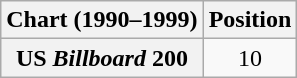<table class="wikitable plainrowheaders" style="text-align:center;">
<tr>
<th scope="col">Chart (1990–1999)</th>
<th scope="col">Position</th>
</tr>
<tr>
<th scope="row">US <em>Billboard</em> 200</th>
<td style="text-align:center;">10</td>
</tr>
</table>
